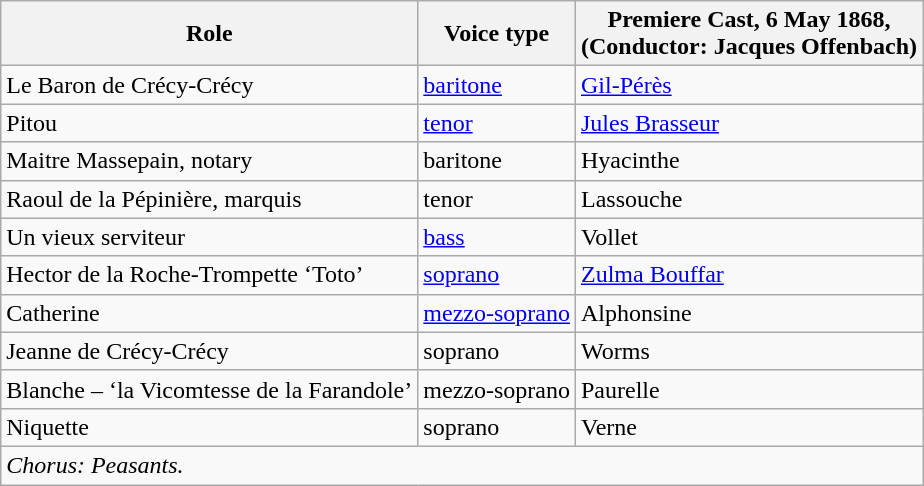<table class="wikitable">
<tr>
<th>Role</th>
<th>Voice type</th>
<th>Premiere Cast, 6 May 1868,<br>(Conductor: Jacques Offenbach)</th>
</tr>
<tr>
<td>Le Baron de Crécy-Crécy</td>
<td><a href='#'>baritone</a></td>
<td><a href='#'>Gil-Pérès</a></td>
</tr>
<tr>
<td>Pitou</td>
<td><a href='#'>tenor</a></td>
<td><a href='#'>Jules Brasseur</a></td>
</tr>
<tr>
<td>Maitre Massepain, notary</td>
<td>baritone</td>
<td>Hyacinthe</td>
</tr>
<tr>
<td>Raoul de la Pépinière, marquis</td>
<td>tenor</td>
<td>Lassouche</td>
</tr>
<tr>
<td>Un vieux serviteur</td>
<td><a href='#'>bass</a></td>
<td>Vollet</td>
</tr>
<tr>
<td>Hector de la Roche-Trompette ‘Toto’</td>
<td><a href='#'>soprano</a></td>
<td><a href='#'>Zulma Bouffar</a></td>
</tr>
<tr>
<td>Catherine</td>
<td><a href='#'>mezzo-soprano</a></td>
<td>Alphonsine</td>
</tr>
<tr>
<td>Jeanne de Crécy-Crécy</td>
<td>soprano</td>
<td>Worms</td>
</tr>
<tr>
<td>Blanche – ‘la Vicomtesse de la Farandole’</td>
<td>mezzo-soprano</td>
<td>Paurelle</td>
</tr>
<tr>
<td>Niquette</td>
<td>soprano</td>
<td>Verne</td>
</tr>
<tr>
<td colspan="3"><em>Chorus: Peasants.</em></td>
</tr>
</table>
